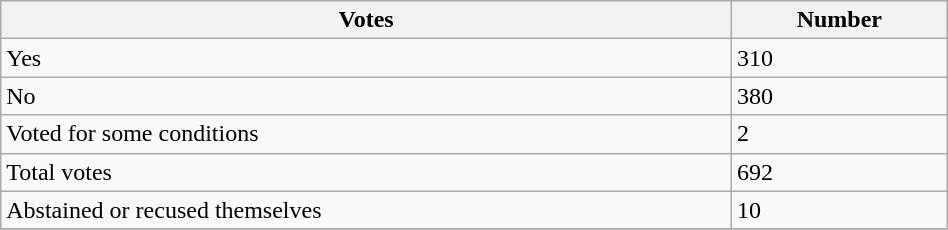<table class="wikitable" style="text-align:left; width:50%;">
<tr>
<th>Votes</th>
<th>Number</th>
</tr>
<tr>
<td>Yes</td>
<td>310</td>
</tr>
<tr>
<td>No</td>
<td>380</td>
</tr>
<tr>
<td>Voted for some conditions</td>
<td>2</td>
</tr>
<tr>
<td>Total votes</td>
<td>692</td>
</tr>
<tr>
<td>Abstained or recused themselves</td>
<td>10</td>
</tr>
<tr>
</tr>
</table>
